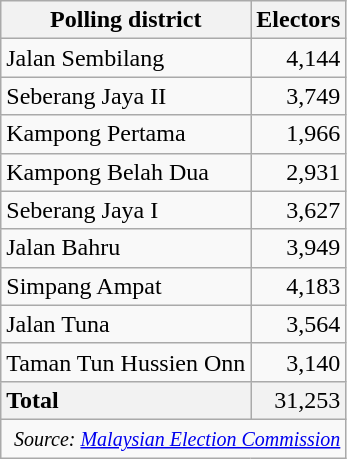<table class="wikitable sortable">
<tr>
<th>Polling district</th>
<th>Electors</th>
</tr>
<tr>
<td>Jalan Sembilang</td>
<td align="right">4,144</td>
</tr>
<tr>
<td>Seberang Jaya II</td>
<td align="right">3,749</td>
</tr>
<tr>
<td>Kampong Pertama</td>
<td align="right">1,966</td>
</tr>
<tr>
<td>Kampong Belah Dua</td>
<td align="right">2,931</td>
</tr>
<tr>
<td>Seberang Jaya I</td>
<td align="right">3,627</td>
</tr>
<tr>
<td>Jalan Bahru</td>
<td align="right">3,949</td>
</tr>
<tr>
<td>Simpang Ampat</td>
<td align="right">4,183</td>
</tr>
<tr>
<td>Jalan Tuna</td>
<td align="right">3,564</td>
</tr>
<tr>
<td>Taman Tun Hussien Onn</td>
<td align="right">3,140</td>
</tr>
<tr>
<td style="background: #f2f2f2"><strong>Total</strong></td>
<td style="background: #f2f2f2" align="right">31,253</td>
</tr>
<tr>
<td colspan="2"  align="right"><small><em>Source: <a href='#'>Malaysian Election Commission</a></em></small></td>
</tr>
</table>
